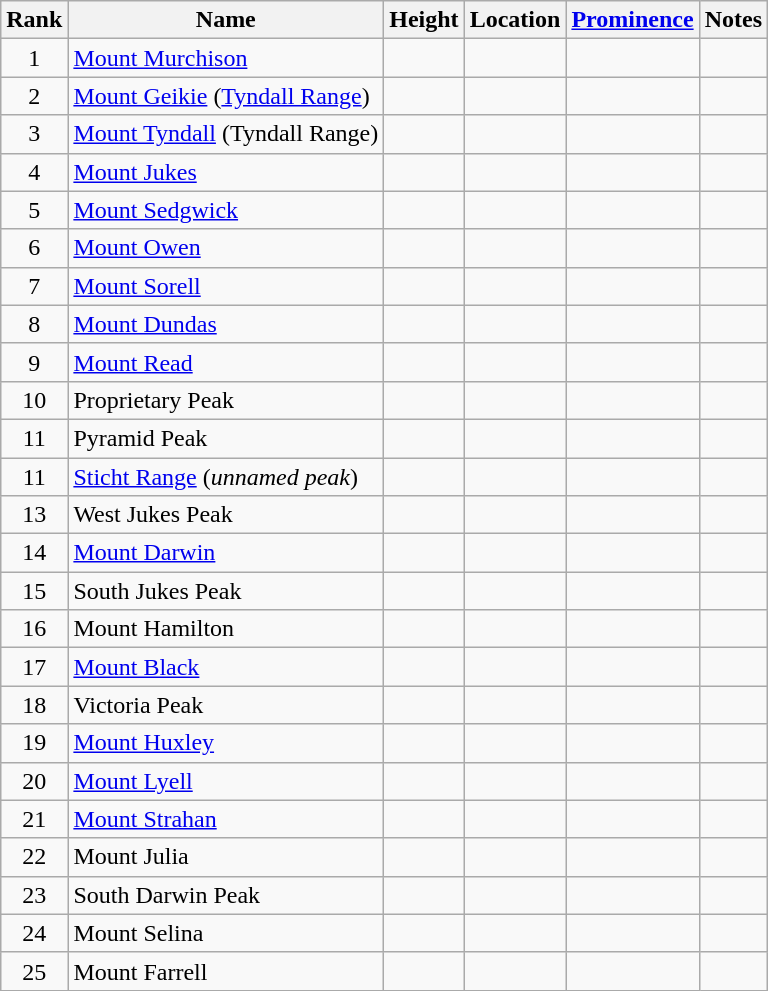<table class="wikitable sortable">
<tr>
<th>Rank</th>
<th>Name</th>
<th>Height</th>
<th>Location</th>
<th><a href='#'>Prominence</a></th>
<th>Notes</th>
</tr>
<tr>
<td align=center>1</td>
<td><a href='#'>Mount Murchison</a></td>
<td align=right></td>
<td></td>
<td align=right></td>
<td></td>
</tr>
<tr>
<td align=center>2</td>
<td><a href='#'>Mount Geikie</a> (<a href='#'>Tyndall Range</a>)</td>
<td align=right></td>
<td></td>
<td align=right></td>
<td></td>
</tr>
<tr>
<td align=center>3</td>
<td><a href='#'>Mount Tyndall</a> (Tyndall Range)</td>
<td align=right></td>
<td></td>
<td></td>
<td></td>
</tr>
<tr>
<td align=center>4</td>
<td><a href='#'>Mount Jukes</a></td>
<td align=right></td>
<td></td>
<td align=right></td>
<td></td>
</tr>
<tr>
<td align=center>5</td>
<td><a href='#'>Mount Sedgwick</a></td>
<td align=right></td>
<td></td>
<td align=right></td>
<td></td>
</tr>
<tr>
<td align=center>6</td>
<td><a href='#'>Mount Owen</a></td>
<td align=right></td>
<td></td>
<td align=right></td>
<td></td>
</tr>
<tr>
<td align=center>7</td>
<td><a href='#'>Mount Sorell</a></td>
<td align=right></td>
<td></td>
<td align=right></td>
<td></td>
</tr>
<tr>
<td align=center>8</td>
<td><a href='#'>Mount Dundas</a></td>
<td align=right></td>
<td></td>
<td></td>
<td></td>
</tr>
<tr>
<td align=center>9</td>
<td><a href='#'>Mount Read</a></td>
<td align=right></td>
<td></td>
<td></td>
<td></td>
</tr>
<tr>
<td align=center>10</td>
<td>Proprietary Peak</td>
<td align=right></td>
<td></td>
<td></td>
<td></td>
</tr>
<tr>
<td align=center>11</td>
<td>Pyramid Peak</td>
<td align=right></td>
<td></td>
<td></td>
<td></td>
</tr>
<tr>
<td align=center>11</td>
<td><a href='#'>Sticht Range</a> (<em>unnamed peak</em>)</td>
<td align=right></td>
<td></td>
<td></td>
<td></td>
</tr>
<tr>
<td align=center>13</td>
<td>West Jukes Peak</td>
<td align=right></td>
<td></td>
<td align=right></td>
<td></td>
</tr>
<tr>
<td align=center>14</td>
<td><a href='#'>Mount Darwin</a></td>
<td align=right></td>
<td></td>
<td align=right></td>
<td></td>
</tr>
<tr>
<td align=center>15</td>
<td>South Jukes Peak</td>
<td align=right></td>
<td></td>
<td align=right></td>
<td></td>
</tr>
<tr>
<td align=center>16</td>
<td>Mount Hamilton</td>
<td align=right></td>
<td></td>
<td></td>
<td></td>
</tr>
<tr>
<td align=center>17</td>
<td><a href='#'>Mount Black</a></td>
<td align=right></td>
<td></td>
<td align=right></td>
<td></td>
</tr>
<tr>
<td align=center>18</td>
<td>Victoria Peak</td>
<td align=right></td>
<td></td>
<td align=right></td>
<td></td>
</tr>
<tr>
<td align=center>19</td>
<td><a href='#'>Mount Huxley</a></td>
<td align=right></td>
<td></td>
<td align=right></td>
<td></td>
</tr>
<tr>
<td align=center>20</td>
<td><a href='#'>Mount Lyell</a></td>
<td align=right></td>
<td></td>
<td></td>
<td></td>
</tr>
<tr>
<td align=center>21</td>
<td><a href='#'>Mount Strahan</a></td>
<td align=right></td>
<td></td>
<td></td>
<td></td>
</tr>
<tr>
<td align=center>22</td>
<td>Mount Julia</td>
<td align=right></td>
<td></td>
<td></td>
<td></td>
</tr>
<tr>
<td align=center>23</td>
<td>South Darwin Peak</td>
<td align=right></td>
<td></td>
<td></td>
<td></td>
</tr>
<tr>
<td align=center>24</td>
<td>Mount Selina</td>
<td align=right></td>
<td></td>
<td></td>
<td></td>
</tr>
<tr>
<td align=center>25</td>
<td>Mount Farrell</td>
<td align=right></td>
<td></td>
<td></td>
<td></td>
</tr>
</table>
